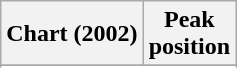<table class="wikitable sortable plainrowheaders" style="text-align:center">
<tr>
<th scope="col">Chart (2002)</th>
<th scope="col">Peak<br>position</th>
</tr>
<tr>
</tr>
<tr>
</tr>
<tr>
</tr>
<tr>
</tr>
<tr>
</tr>
</table>
